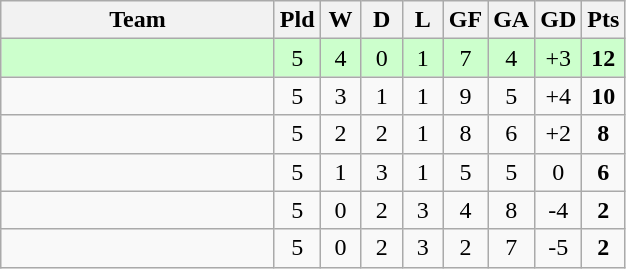<table class="wikitable" style="text-align:center;">
<tr>
<th width=175>Team</th>
<th width=20 abbr="Played">Pld</th>
<th width=20 abbr="Won">W</th>
<th width=20 abbr="Drawn">D</th>
<th width=20 abbr="Lost">L</th>
<th width=20 abbr="Goals for">GF</th>
<th width=20 abbr="Goals against">GA</th>
<th width=20 abbr="Goal difference">GD</th>
<th width=20 abbr="Points">Pts</th>
</tr>
<tr bgcolor=#ccffcc>
<td align=left></td>
<td>5</td>
<td>4</td>
<td>0</td>
<td>1</td>
<td>7</td>
<td>4</td>
<td>+3</td>
<td><strong>12</strong></td>
</tr>
<tr>
<td align=left></td>
<td>5</td>
<td>3</td>
<td>1</td>
<td>1</td>
<td>9</td>
<td>5</td>
<td>+4</td>
<td><strong>10</strong></td>
</tr>
<tr>
<td align=left></td>
<td>5</td>
<td>2</td>
<td>2</td>
<td>1</td>
<td>8</td>
<td>6</td>
<td>+2</td>
<td><strong>8</strong></td>
</tr>
<tr>
<td align=left></td>
<td>5</td>
<td>1</td>
<td>3</td>
<td>1</td>
<td>5</td>
<td>5</td>
<td>0</td>
<td><strong>6</strong></td>
</tr>
<tr>
<td align=left></td>
<td>5</td>
<td>0</td>
<td>2</td>
<td>3</td>
<td>4</td>
<td>8</td>
<td>-4</td>
<td><strong>2</strong></td>
</tr>
<tr>
<td align=left></td>
<td>5</td>
<td>0</td>
<td>2</td>
<td>3</td>
<td>2</td>
<td>7</td>
<td>-5</td>
<td><strong>2</strong></td>
</tr>
</table>
